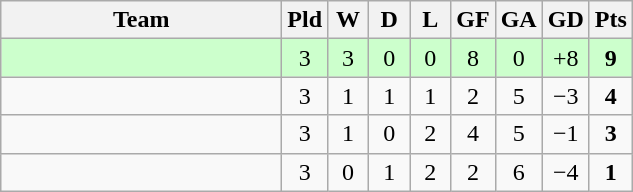<table class="wikitable" style="text-align:center;">
<tr>
<th width=180>Team</th>
<th width=20>Pld</th>
<th width=20>W</th>
<th width=20>D</th>
<th width=20>L</th>
<th width=20>GF</th>
<th width=20>GA</th>
<th width=20>GD</th>
<th width=20>Pts</th>
</tr>
<tr align=center bgcolor="ccffcc">
<td style="text-align:left;"></td>
<td>3</td>
<td>3</td>
<td>0</td>
<td>0</td>
<td>8</td>
<td>0</td>
<td>+8</td>
<td><strong>9</strong></td>
</tr>
<tr align=center>
<td style="text-align:left;"></td>
<td>3</td>
<td>1</td>
<td>1</td>
<td>1</td>
<td>2</td>
<td>5</td>
<td>−3</td>
<td><strong>4</strong></td>
</tr>
<tr align=center>
<td style="text-align:left;"></td>
<td>3</td>
<td>1</td>
<td>0</td>
<td>2</td>
<td>4</td>
<td>5</td>
<td>−1</td>
<td><strong>3</strong></td>
</tr>
<tr align=center>
<td style="text-align:left;"></td>
<td>3</td>
<td>0</td>
<td>1</td>
<td>2</td>
<td>2</td>
<td>6</td>
<td>−4</td>
<td><strong>1</strong></td>
</tr>
</table>
